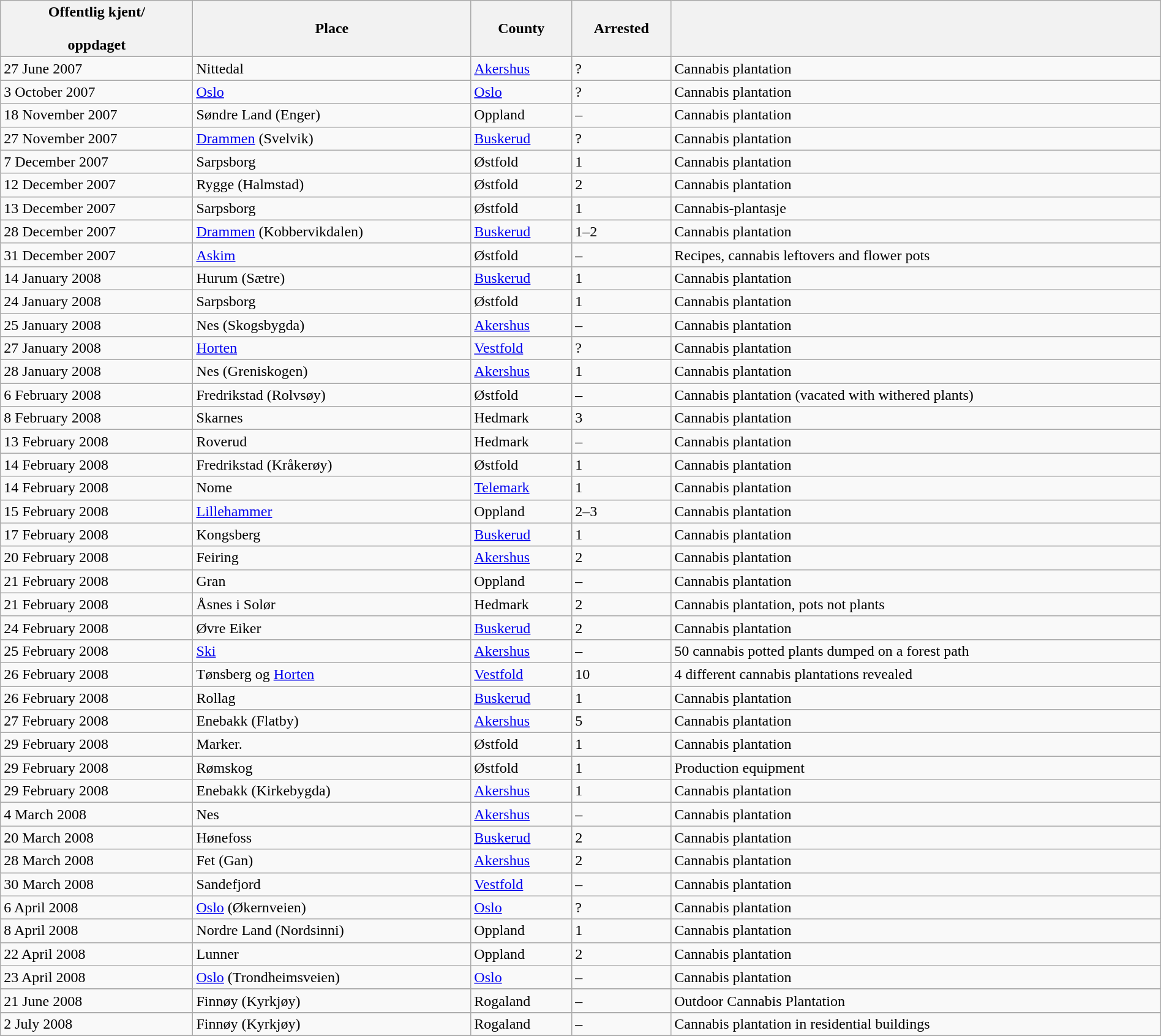<table class="wikitable sortable" width="100%" align="left">
<tr>
<th align="left">Offentlig kjent/<br><br>oppdaget</th>
<th>Place</th>
<th>County</th>
<th>Arrested</th>
<th></th>
</tr>
<tr>
<td>27 June 2007</td>
<td>Nittedal</td>
<td><a href='#'>Akershus</a></td>
<td>?</td>
<td>Cannabis plantation</td>
</tr>
<tr>
<td>3 October 2007</td>
<td><a href='#'>Oslo</a></td>
<td><a href='#'>Oslo</a></td>
<td>?</td>
<td>Cannabis plantation</td>
</tr>
<tr>
<td>18 November 2007</td>
<td>Søndre Land (Enger)</td>
<td>Oppland</td>
<td>–</td>
<td>Cannabis plantation</td>
</tr>
<tr>
<td>27 November 2007</td>
<td><a href='#'>Drammen</a> (Svelvik)</td>
<td><a href='#'>Buskerud</a></td>
<td>?</td>
<td>Cannabis plantation</td>
</tr>
<tr>
<td>7 December 2007</td>
<td>Sarpsborg</td>
<td>Østfold</td>
<td>1</td>
<td>Cannabis plantation</td>
</tr>
<tr>
<td>12 December 2007</td>
<td>Rygge (Halmstad)</td>
<td>Østfold</td>
<td>2</td>
<td>Cannabis plantation</td>
</tr>
<tr>
<td>13 December 2007</td>
<td>Sarpsborg</td>
<td>Østfold</td>
<td>1</td>
<td>Cannabis-plantasje</td>
</tr>
<tr>
<td>28 December 2007</td>
<td><a href='#'>Drammen</a> (Kobbervikdalen)</td>
<td><a href='#'>Buskerud</a></td>
<td>1–2</td>
<td>Cannabis plantation</td>
</tr>
<tr>
<td>31 December 2007</td>
<td><a href='#'>Askim</a></td>
<td>Østfold</td>
<td>–</td>
<td>Recipes, cannabis leftovers and flower pots</td>
</tr>
<tr>
<td>14 January 2008</td>
<td>Hurum (Sætre)</td>
<td><a href='#'>Buskerud</a></td>
<td>1</td>
<td>Cannabis plantation</td>
</tr>
<tr>
<td>24 January 2008</td>
<td>Sarpsborg</td>
<td>Østfold</td>
<td>1</td>
<td>Cannabis plantation</td>
</tr>
<tr>
<td>25 January 2008</td>
<td>Nes (Skogsbygda)</td>
<td><a href='#'>Akershus</a></td>
<td>–</td>
<td>Cannabis plantation</td>
</tr>
<tr>
<td>27 January 2008</td>
<td><a href='#'>Horten</a></td>
<td><a href='#'>Vestfold</a></td>
<td>?</td>
<td>Cannabis plantation</td>
</tr>
<tr>
<td>28 January 2008</td>
<td>Nes (Greniskogen)</td>
<td><a href='#'>Akershus</a></td>
<td>1</td>
<td>Cannabis plantation</td>
</tr>
<tr>
<td>6 February 2008</td>
<td>Fredrikstad (Rolvsøy)</td>
<td>Østfold</td>
<td>–</td>
<td>Cannabis plantation (vacated with withered plants)</td>
</tr>
<tr>
<td>8 February 2008</td>
<td>Skarnes</td>
<td>Hedmark</td>
<td>3</td>
<td>Cannabis plantation</td>
</tr>
<tr>
<td>13 February 2008</td>
<td>Roverud</td>
<td>Hedmark</td>
<td>–</td>
<td>Cannabis plantation</td>
</tr>
<tr>
<td>14 February 2008</td>
<td>Fredrikstad (Kråkerøy)</td>
<td>Østfold</td>
<td>1</td>
<td>Cannabis plantation</td>
</tr>
<tr>
<td>14 February 2008</td>
<td>Nome</td>
<td><a href='#'>Telemark</a></td>
<td>1</td>
<td>Cannabis plantation</td>
</tr>
<tr>
<td>15 February 2008</td>
<td><a href='#'>Lillehammer</a></td>
<td>Oppland</td>
<td>2–3</td>
<td>Cannabis plantation</td>
</tr>
<tr>
<td>17 February 2008</td>
<td>Kongsberg</td>
<td><a href='#'>Buskerud</a></td>
<td>1</td>
<td>Cannabis plantation</td>
</tr>
<tr>
<td>20 February 2008</td>
<td>Feiring</td>
<td><a href='#'>Akershus</a></td>
<td>2</td>
<td>Cannabis plantation</td>
</tr>
<tr>
<td>21 February 2008</td>
<td>Gran</td>
<td>Oppland</td>
<td>–</td>
<td>Cannabis plantation</td>
</tr>
<tr>
<td>21 February 2008</td>
<td>Åsnes i Solør</td>
<td>Hedmark</td>
<td>2</td>
<td>Cannabis plantation, pots not plants</td>
</tr>
<tr>
<td>24 February 2008</td>
<td>Øvre Eiker</td>
<td><a href='#'>Buskerud</a></td>
<td>2</td>
<td>Cannabis plantation</td>
</tr>
<tr>
<td>25 February 2008</td>
<td><a href='#'>Ski</a></td>
<td><a href='#'>Akershus</a></td>
<td>–</td>
<td>50 cannabis potted plants dumped on a forest path</td>
</tr>
<tr>
<td>26 February 2008</td>
<td>Tønsberg og <a href='#'>Horten</a></td>
<td><a href='#'>Vestfold</a></td>
<td>10</td>
<td>4 different cannabis plantations revealed</td>
</tr>
<tr>
<td>26 February 2008</td>
<td>Rollag</td>
<td><a href='#'>Buskerud</a></td>
<td>1</td>
<td>Cannabis plantation</td>
</tr>
<tr>
<td>27 February 2008</td>
<td>Enebakk (Flatby)</td>
<td><a href='#'>Akershus</a></td>
<td>5</td>
<td>Cannabis plantation</td>
</tr>
<tr>
<td>29 February 2008</td>
<td>Marker.</td>
<td>Østfold</td>
<td>1</td>
<td>Cannabis plantation</td>
</tr>
<tr>
<td>29 February 2008</td>
<td>Rømskog</td>
<td>Østfold</td>
<td>1</td>
<td>Production equipment</td>
</tr>
<tr>
<td>29 February 2008</td>
<td>Enebakk (Kirkebygda)</td>
<td><a href='#'>Akershus</a></td>
<td>1</td>
<td>Cannabis plantation</td>
</tr>
<tr>
<td>4 March 2008</td>
<td>Nes</td>
<td><a href='#'>Akershus</a></td>
<td>–</td>
<td>Cannabis plantation</td>
</tr>
<tr>
<td>20 March 2008</td>
<td>Hønefoss</td>
<td><a href='#'>Buskerud</a></td>
<td>2</td>
<td>Cannabis plantation</td>
</tr>
<tr>
<td>28 March 2008</td>
<td>Fet (Gan)</td>
<td><a href='#'>Akershus</a></td>
<td>2</td>
<td>Cannabis plantation</td>
</tr>
<tr>
<td>30 March 2008</td>
<td>Sandefjord</td>
<td><a href='#'>Vestfold</a></td>
<td>–</td>
<td>Cannabis plantation</td>
</tr>
<tr>
<td>6 April 2008</td>
<td><a href='#'>Oslo</a> (Økernveien)</td>
<td><a href='#'>Oslo</a></td>
<td>?</td>
<td>Cannabis plantation</td>
</tr>
<tr>
<td>8 April 2008</td>
<td>Nordre Land (Nordsinni)</td>
<td>Oppland</td>
<td>1</td>
<td>Cannabis plantation</td>
</tr>
<tr>
<td>22 April 2008</td>
<td>Lunner</td>
<td>Oppland</td>
<td>2</td>
<td>Cannabis plantation</td>
</tr>
<tr>
<td>23 April 2008</td>
<td><a href='#'>Oslo</a> (Trondheimsveien)</td>
<td><a href='#'>Oslo</a></td>
<td>–</td>
<td>Cannabis plantation</td>
</tr>
<tr>
</tr>
<tr>
<td>21 June 2008</td>
<td>Finnøy (Kyrkjøy)</td>
<td>Rogaland</td>
<td>–</td>
<td>Outdoor Cannabis Plantation</td>
</tr>
<tr>
</tr>
<tr>
<td>2 July 2008</td>
<td>Finnøy (Kyrkjøy)</td>
<td>Rogaland</td>
<td>–</td>
<td>Cannabis plantation in residential buildings</td>
</tr>
<tr>
</tr>
</table>
